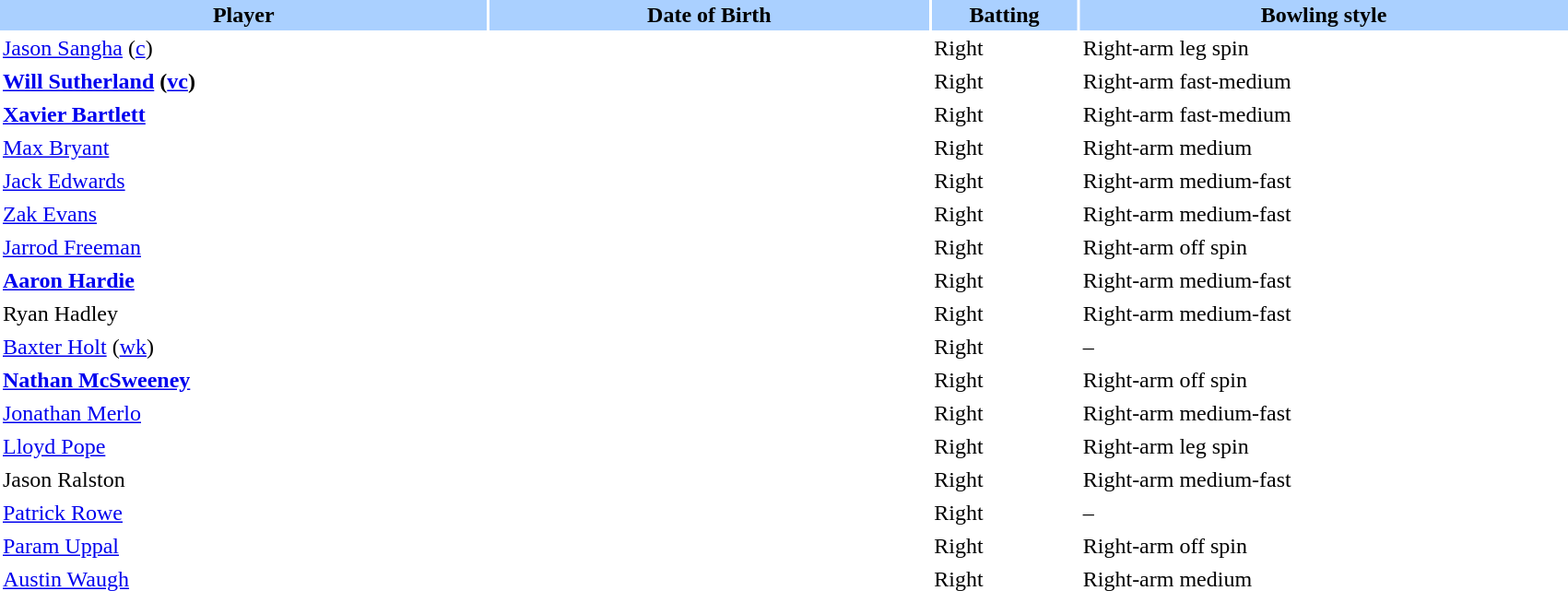<table border="0" cellspacing="2" cellpadding="2" style="width:90%;">
<tr style="background:#aad0ff;">
<th width=20%>Player</th>
<th width=18%>Date of Birth</th>
<th width=6%>Batting</th>
<th width=20%>Bowling style</th>
</tr>
<tr>
<td><a href='#'>Jason Sangha</a> (<a href='#'>c</a>)</td>
<td></td>
<td>Right</td>
<td>Right-arm leg spin</td>
</tr>
<tr>
<td><strong><a href='#'>Will Sutherland</a> (<a href='#'>vc</a>)</strong></td>
<td></td>
<td>Right</td>
<td>Right-arm fast-medium</td>
</tr>
<tr>
<td><strong><a href='#'>Xavier Bartlett</a></strong></td>
<td></td>
<td>Right</td>
<td>Right-arm fast-medium</td>
</tr>
<tr>
<td><a href='#'>Max Bryant</a></td>
<td></td>
<td>Right</td>
<td>Right-arm medium</td>
</tr>
<tr>
<td><a href='#'>Jack Edwards</a></td>
<td></td>
<td>Right</td>
<td>Right-arm medium-fast</td>
</tr>
<tr>
<td><a href='#'>Zak Evans</a></td>
<td></td>
<td>Right</td>
<td>Right-arm medium-fast</td>
</tr>
<tr>
<td><a href='#'>Jarrod Freeman</a></td>
<td></td>
<td>Right</td>
<td>Right-arm off spin</td>
</tr>
<tr>
<td><strong><a href='#'>Aaron Hardie</a></strong></td>
<td></td>
<td>Right</td>
<td>Right-arm medium-fast</td>
</tr>
<tr>
<td>Ryan Hadley</td>
<td></td>
<td>Right</td>
<td>Right-arm medium-fast</td>
</tr>
<tr>
<td><a href='#'>Baxter Holt</a> (<a href='#'>wk</a>)</td>
<td></td>
<td>Right</td>
<td>–</td>
</tr>
<tr>
<td><strong><a href='#'>Nathan McSweeney</a></strong></td>
<td></td>
<td>Right</td>
<td>Right-arm off spin</td>
</tr>
<tr>
<td><a href='#'>Jonathan Merlo</a></td>
<td></td>
<td>Right</td>
<td>Right-arm medium-fast</td>
</tr>
<tr>
<td><a href='#'>Lloyd Pope</a></td>
<td></td>
<td>Right</td>
<td>Right-arm leg spin</td>
</tr>
<tr>
<td>Jason Ralston</td>
<td></td>
<td>Right</td>
<td>Right-arm medium-fast</td>
</tr>
<tr>
<td><a href='#'>Patrick Rowe</a></td>
<td></td>
<td>Right</td>
<td>–</td>
</tr>
<tr>
<td><a href='#'>Param Uppal</a></td>
<td></td>
<td>Right</td>
<td>Right-arm off spin</td>
</tr>
<tr>
<td><a href='#'>Austin Waugh</a></td>
<td></td>
<td>Right</td>
<td>Right-arm medium</td>
</tr>
</table>
